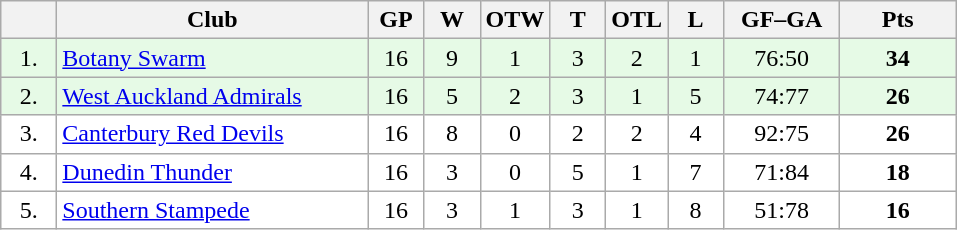<table class="wikitable">
<tr>
<th width="30"></th>
<th width="200">Club</th>
<th width="30">GP</th>
<th width="30">W</th>
<th width="30">OTW</th>
<th width="30">T</th>
<th width="30">OTL</th>
<th width="30">L</th>
<th width="70">GF–GA</th>
<th width="70">Pts</th>
</tr>
<tr bgcolor="#e6fae6" align="center">
<td>1.</td>
<td align="left"><a href='#'>Botany Swarm</a></td>
<td>16</td>
<td>9</td>
<td>1</td>
<td>3</td>
<td>2</td>
<td>1</td>
<td>76:50</td>
<td><strong>34</strong></td>
</tr>
<tr bgcolor="#e6fae6" align="center">
<td>2.</td>
<td align="left"><a href='#'>West Auckland Admirals</a></td>
<td>16</td>
<td>5</td>
<td>2</td>
<td>3</td>
<td>1</td>
<td>5</td>
<td>74:77</td>
<td><strong>26</strong></td>
</tr>
<tr bgcolor="#FFFFFF" align="center">
<td>3.</td>
<td align="left"><a href='#'>Canterbury Red Devils</a></td>
<td>16</td>
<td>8</td>
<td>0</td>
<td>2</td>
<td>2</td>
<td>4</td>
<td>92:75</td>
<td><strong>26</strong></td>
</tr>
<tr bgcolor="#FFFFFF" align="center">
<td>4.</td>
<td align="left"><a href='#'>Dunedin Thunder</a></td>
<td>16</td>
<td>3</td>
<td>0</td>
<td>5</td>
<td>1</td>
<td>7</td>
<td>71:84</td>
<td><strong>18</strong></td>
</tr>
<tr bgcolor="#FFFFFF" align="center">
<td>5.</td>
<td align="left"><a href='#'>Southern Stampede</a></td>
<td>16</td>
<td>3</td>
<td>1</td>
<td>3</td>
<td>1</td>
<td>8</td>
<td>51:78</td>
<td><strong>16</strong></td>
</tr>
</table>
